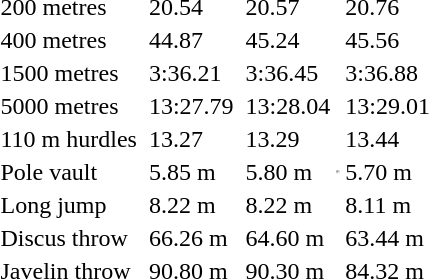<table>
<tr>
<td>200 metres</td>
<td></td>
<td>20.54</td>
<td></td>
<td>20.57</td>
<td></td>
<td>20.76</td>
</tr>
<tr>
<td>400 metres</td>
<td></td>
<td>44.87</td>
<td></td>
<td>45.24</td>
<td></td>
<td>45.56</td>
</tr>
<tr>
<td>1500 metres</td>
<td></td>
<td>3:36.21</td>
<td></td>
<td>3:36.45</td>
<td></td>
<td>3:36.88</td>
</tr>
<tr>
<td>5000 metres</td>
<td></td>
<td>13:27.79</td>
<td></td>
<td>13:28.04</td>
<td></td>
<td>13:29.01</td>
</tr>
<tr>
<td>110 m hurdles</td>
<td></td>
<td>13.27</td>
<td></td>
<td>13.29</td>
<td></td>
<td>13.44</td>
</tr>
<tr>
<td>Pole vault</td>
<td></td>
<td>5.85 m</td>
<td></td>
<td>5.80 m</td>
<td><hr></td>
<td>5.70 m</td>
</tr>
<tr>
<td>Long jump</td>
<td></td>
<td>8.22 m</td>
<td></td>
<td>8.22 m</td>
<td></td>
<td>8.11 m</td>
</tr>
<tr>
<td>Discus throw</td>
<td></td>
<td>66.26 m</td>
<td></td>
<td>64.60 m</td>
<td></td>
<td>63.44 m</td>
</tr>
<tr>
<td>Javelin throw</td>
<td></td>
<td>90.80 m</td>
<td></td>
<td>90.30 m</td>
<td></td>
<td>84.32 m</td>
</tr>
</table>
